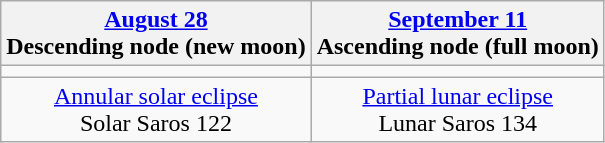<table class="wikitable">
<tr>
<th><a href='#'>August 28</a><br>Descending node (new moon)<br></th>
<th><a href='#'>September 11</a><br>Ascending node (full moon)<br></th>
</tr>
<tr>
<td></td>
<td></td>
</tr>
<tr align=center>
<td><a href='#'>Annular solar eclipse</a><br>Solar Saros 122</td>
<td><a href='#'>Partial lunar eclipse</a><br>Lunar Saros 134</td>
</tr>
</table>
